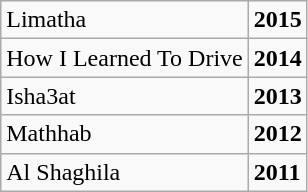<table class="wikitable">
<tr>
<td>Limatha</td>
<td><strong>2015</strong></td>
</tr>
<tr>
<td>How I Learned To Drive</td>
<td><strong>2014</strong></td>
</tr>
<tr>
<td>Isha3at</td>
<td><strong>2013</strong></td>
</tr>
<tr>
<td>Mathhab</td>
<td><strong>2012</strong></td>
</tr>
<tr>
<td>Al Shaghila</td>
<td><strong>2011</strong></td>
</tr>
</table>
